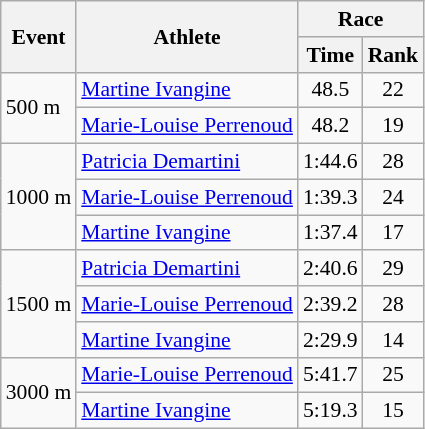<table class="wikitable" border="1" style="font-size:90%">
<tr>
<th rowspan=2>Event</th>
<th rowspan=2>Athlete</th>
<th colspan=2>Race</th>
</tr>
<tr>
<th>Time</th>
<th>Rank</th>
</tr>
<tr>
<td rowspan=2>500 m</td>
<td><a href='#'>Martine Ivangine</a></td>
<td align=center>48.5</td>
<td align=center>22</td>
</tr>
<tr>
<td><a href='#'>Marie-Louise Perrenoud</a></td>
<td align=center>48.2</td>
<td align=center>19</td>
</tr>
<tr>
<td rowspan=3>1000 m</td>
<td><a href='#'>Patricia Demartini</a></td>
<td align=center>1:44.6</td>
<td align=center>28</td>
</tr>
<tr>
<td><a href='#'>Marie-Louise Perrenoud</a></td>
<td align=center>1:39.3</td>
<td align=center>24</td>
</tr>
<tr>
<td><a href='#'>Martine Ivangine</a></td>
<td align=center>1:37.4</td>
<td align=center>17</td>
</tr>
<tr>
<td rowspan=3>1500 m</td>
<td><a href='#'>Patricia Demartini</a></td>
<td align=center>2:40.6</td>
<td align=center>29</td>
</tr>
<tr>
<td><a href='#'>Marie-Louise Perrenoud</a></td>
<td align=center>2:39.2</td>
<td align=center>28</td>
</tr>
<tr>
<td><a href='#'>Martine Ivangine</a></td>
<td align=center>2:29.9</td>
<td align=center>14</td>
</tr>
<tr>
<td rowspan=2>3000 m</td>
<td><a href='#'>Marie-Louise Perrenoud</a></td>
<td align=center>5:41.7</td>
<td align=center>25</td>
</tr>
<tr>
<td><a href='#'>Martine Ivangine</a></td>
<td align=center>5:19.3</td>
<td align=center>15</td>
</tr>
</table>
